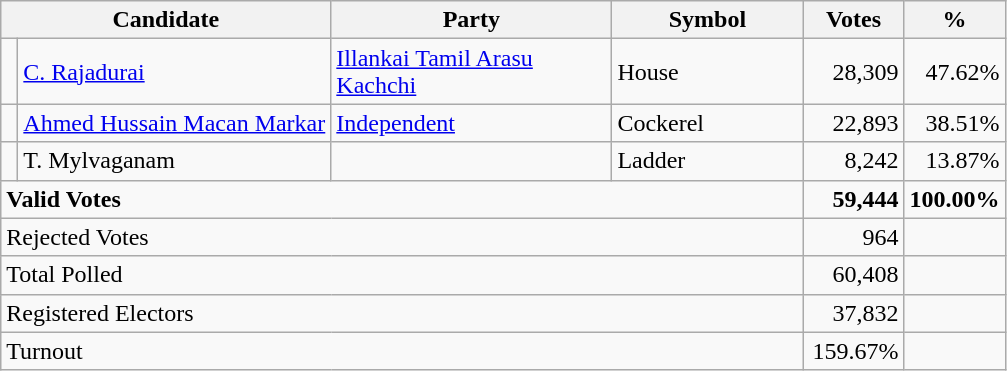<table class="wikitable" border="1" style="text-align:right;">
<tr>
<th align=left colspan=2 width="180">Candidate</th>
<th align=left width="180">Party</th>
<th align=left width="120">Symbol</th>
<th align=left width="60">Votes</th>
<th align=left width="60">%</th>
</tr>
<tr>
<td bgcolor=> </td>
<td align=left><a href='#'>C. Rajadurai</a></td>
<td align=left><a href='#'>Illankai Tamil Arasu Kachchi</a></td>
<td align=left>House</td>
<td>28,309</td>
<td>47.62%</td>
</tr>
<tr>
<td></td>
<td align=left><a href='#'>Ahmed Hussain Macan Markar</a></td>
<td align=left><a href='#'>Independent</a></td>
<td align=left>Cockerel</td>
<td>22,893</td>
<td>38.51%</td>
</tr>
<tr>
<td></td>
<td align=left>T. Mylvaganam</td>
<td></td>
<td align=left>Ladder</td>
<td>8,242</td>
<td>13.87%</td>
</tr>
<tr>
<td align=left colspan=4><strong>Valid Votes</strong></td>
<td><strong>59,444</strong></td>
<td><strong>100.00%</strong></td>
</tr>
<tr>
<td align=left colspan=4>Rejected Votes</td>
<td>964</td>
<td></td>
</tr>
<tr>
<td align=left colspan=4>Total Polled</td>
<td>60,408</td>
<td></td>
</tr>
<tr>
<td align=left colspan=4>Registered Electors</td>
<td>37,832</td>
<td></td>
</tr>
<tr>
<td align=left colspan=4>Turnout</td>
<td>159.67%</td>
<td></td>
</tr>
</table>
